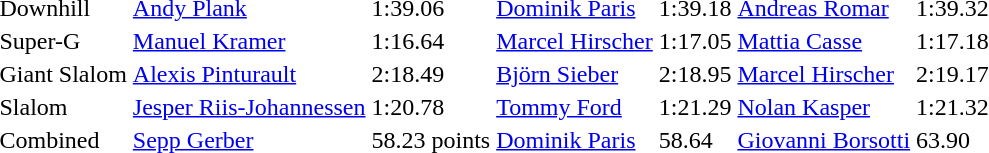<table>
<tr>
<td>Downhill</td>
<td><a href='#'>Andy Plank</a><br></td>
<td>1:39.06</td>
<td><a href='#'>Dominik Paris</a><br></td>
<td>1:39.18</td>
<td><a href='#'>Andreas Romar</a><br></td>
<td>1:39.32</td>
</tr>
<tr>
<td>Super-G</td>
<td><a href='#'>Manuel Kramer</a><br></td>
<td>1:16.64</td>
<td><a href='#'>Marcel Hirscher</a><br></td>
<td>1:17.05</td>
<td><a href='#'>Mattia Casse</a><br></td>
<td>1:17.18</td>
</tr>
<tr>
<td>Giant Slalom</td>
<td><a href='#'>Alexis Pinturault</a><br></td>
<td>2:18.49</td>
<td><a href='#'>Björn Sieber</a><br></td>
<td>2:18.95</td>
<td><a href='#'>Marcel Hirscher</a><br></td>
<td>2:19.17</td>
</tr>
<tr>
<td>Slalom</td>
<td><a href='#'>Jesper Riis-Johannessen</a><br></td>
<td>1:20.78</td>
<td><a href='#'>Tommy Ford</a><br></td>
<td>1:21.29</td>
<td><a href='#'>Nolan Kasper</a><br></td>
<td>1:21.32</td>
</tr>
<tr>
<td>Combined</td>
<td><a href='#'>Sepp Gerber</a><br></td>
<td>58.23 points</td>
<td><a href='#'>Dominik Paris</a><br></td>
<td>58.64</td>
<td><a href='#'>Giovanni Borsotti</a><br></td>
<td>63.90</td>
</tr>
</table>
